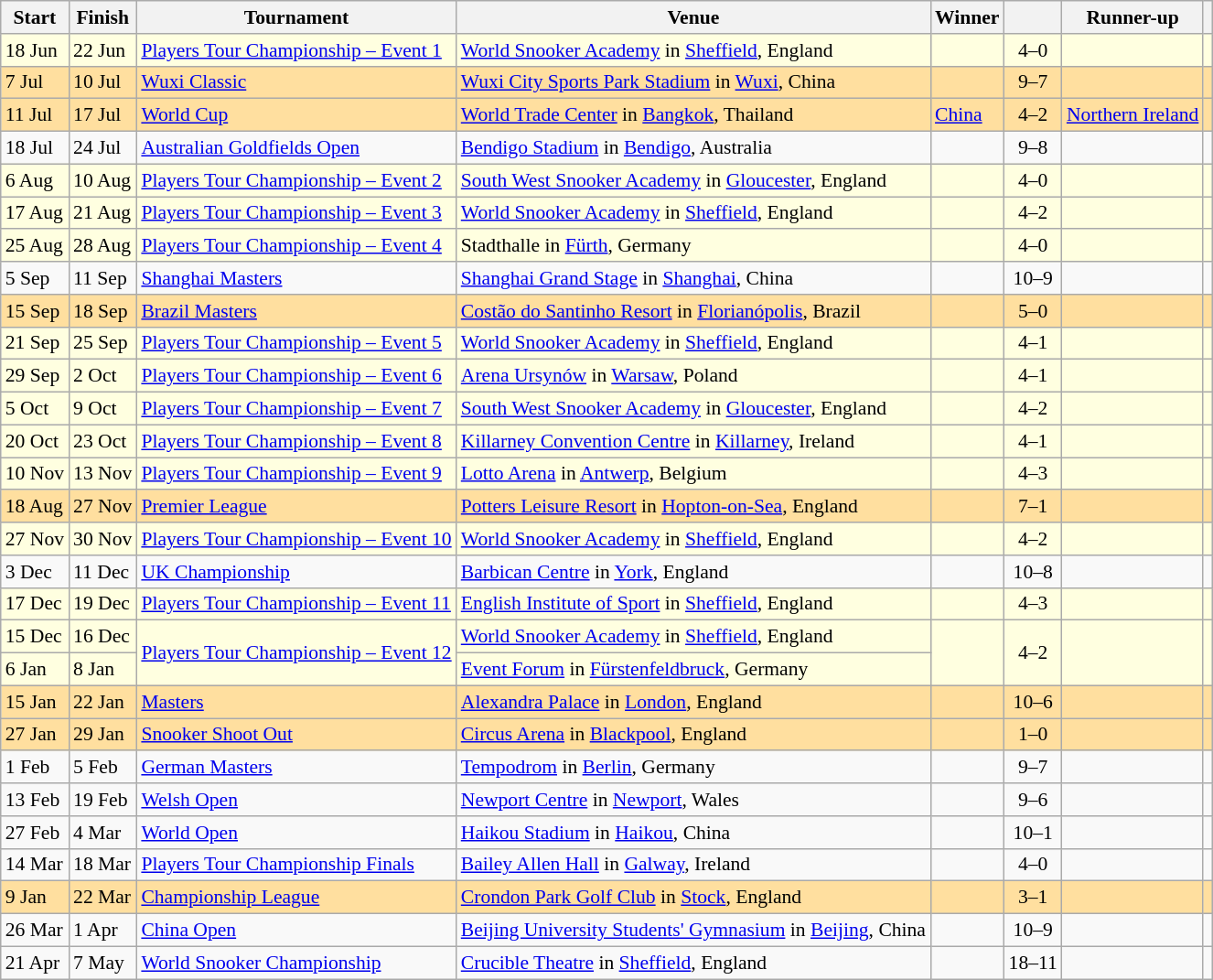<table class="wikitable" style="font-size: 90%">
<tr>
<th>Start</th>
<th>Finish</th>
<th>Tournament</th>
<th>Venue</th>
<th>Winner</th>
<th></th>
<th>Runner-up</th>
<th></th>
</tr>
<tr style="background:lightyellow">
<td>18 Jun</td>
<td>22 Jun</td>
<td><a href='#'>Players Tour Championship – Event 1</a></td>
<td><a href='#'>World Snooker Academy</a> in <a href='#'>Sheffield</a>, England</td>
<td></td>
<td style="text-align:center;">4–0</td>
<td></td>
<td style="text-align:center;"></td>
</tr>
<tr style="background:#ffdf9f;">
<td>7 Jul</td>
<td>10 Jul</td>
<td><a href='#'>Wuxi Classic</a></td>
<td><a href='#'>Wuxi City Sports Park Stadium</a> in <a href='#'>Wuxi</a>, China</td>
<td></td>
<td style="text-align:center;">9–7</td>
<td></td>
<td style="text-align:center;"></td>
</tr>
<tr style="background:#ffdf9f;">
<td>11 Jul</td>
<td>17 Jul</td>
<td><a href='#'>World Cup</a></td>
<td><a href='#'>World Trade Center</a> in <a href='#'>Bangkok</a>, Thailand</td>
<td> <a href='#'>China</a></td>
<td style="text-align:center;">4–2</td>
<td> <a href='#'>Northern Ireland</a></td>
<td style="text-align:center;"></td>
</tr>
<tr>
<td>18 Jul</td>
<td>24 Jul</td>
<td><a href='#'>Australian Goldfields Open</a></td>
<td><a href='#'>Bendigo Stadium</a> in <a href='#'>Bendigo</a>, Australia</td>
<td></td>
<td style="text-align:center;">9–8</td>
<td></td>
<td style="text-align:center;"></td>
</tr>
<tr style="background:lightyellow">
<td>6 Aug</td>
<td>10 Aug</td>
<td><a href='#'>Players Tour Championship – Event 2</a></td>
<td><a href='#'>South West Snooker Academy</a> in <a href='#'>Gloucester</a>, England</td>
<td></td>
<td style="text-align:center;">4–0</td>
<td></td>
<td style="text-align:center;"></td>
</tr>
<tr style="background:lightyellow">
<td>17 Aug</td>
<td>21 Aug</td>
<td><a href='#'>Players Tour Championship – Event 3</a></td>
<td><a href='#'>World Snooker Academy</a> in <a href='#'>Sheffield</a>, England</td>
<td></td>
<td style="text-align:center;">4–2</td>
<td></td>
<td style="text-align:center;"></td>
</tr>
<tr style="background:lightyellow">
<td>25 Aug</td>
<td>28 Aug</td>
<td><a href='#'>Players Tour Championship – Event 4</a></td>
<td>Stadthalle in <a href='#'>Fürth</a>, Germany</td>
<td></td>
<td style="text-align:center;">4–0</td>
<td></td>
<td style="text-align:center;"></td>
</tr>
<tr>
<td>5 Sep</td>
<td>11 Sep</td>
<td><a href='#'>Shanghai Masters</a></td>
<td><a href='#'>Shanghai Grand Stage</a> in <a href='#'>Shanghai</a>, China</td>
<td></td>
<td style="text-align:center;">10–9</td>
<td></td>
<td style="text-align:center;"></td>
</tr>
<tr style="background:#ffdf9f;">
<td>15 Sep</td>
<td>18 Sep</td>
<td><a href='#'>Brazil Masters</a></td>
<td><a href='#'>Costão do Santinho Resort</a> in <a href='#'>Florianópolis</a>, Brazil</td>
<td></td>
<td style="text-align:center;">5–0</td>
<td></td>
<td style="text-align:center;"></td>
</tr>
<tr style="background:lightyellow">
<td>21 Sep</td>
<td>25 Sep</td>
<td><a href='#'>Players Tour Championship – Event 5</a></td>
<td><a href='#'>World Snooker Academy</a> in <a href='#'>Sheffield</a>, England</td>
<td></td>
<td style="text-align:center;">4–1</td>
<td></td>
<td style="text-align:center;"></td>
</tr>
<tr style="background:lightyellow">
<td>29 Sep</td>
<td>2 Oct</td>
<td><a href='#'>Players Tour Championship – Event 6</a></td>
<td><a href='#'>Arena Ursynów</a> in <a href='#'>Warsaw</a>, Poland</td>
<td></td>
<td style="text-align:center;">4–1</td>
<td></td>
<td style="text-align:center;"></td>
</tr>
<tr style="background:lightyellow">
<td>5 Oct</td>
<td>9 Oct</td>
<td><a href='#'>Players Tour Championship – Event 7</a></td>
<td><a href='#'>South West Snooker Academy</a> in <a href='#'>Gloucester</a>, England</td>
<td></td>
<td style="text-align:center;">4–2</td>
<td></td>
<td style="text-align:center;"></td>
</tr>
<tr style="background:lightyellow">
<td>20 Oct</td>
<td>23 Oct</td>
<td><a href='#'>Players Tour Championship – Event 8</a></td>
<td><a href='#'>Killarney Convention Centre</a> in <a href='#'>Killarney</a>, Ireland</td>
<td></td>
<td style="text-align:center;">4–1</td>
<td></td>
<td style="text-align:center;"></td>
</tr>
<tr style="background:lightyellow">
<td>10 Nov</td>
<td>13 Nov</td>
<td><a href='#'>Players Tour Championship – Event 9</a></td>
<td><a href='#'>Lotto Arena</a> in <a href='#'>Antwerp</a>, Belgium</td>
<td></td>
<td style="text-align:center;">4–3</td>
<td></td>
<td style="text-align:center;"></td>
</tr>
<tr style="background:#ffdf9f;">
<td>18 Aug</td>
<td>27 Nov</td>
<td><a href='#'>Premier League</a></td>
<td><a href='#'>Potters Leisure Resort</a> in <a href='#'>Hopton-on-Sea</a>, England</td>
<td></td>
<td style="text-align:center;">7–1</td>
<td></td>
<td style="text-align:center;"></td>
</tr>
<tr style="background:lightyellow">
<td>27 Nov</td>
<td>30 Nov</td>
<td><a href='#'>Players Tour Championship – Event 10</a></td>
<td><a href='#'>World Snooker Academy</a> in <a href='#'>Sheffield</a>, England</td>
<td></td>
<td style="text-align:center;">4–2</td>
<td></td>
<td style="text-align:center;"></td>
</tr>
<tr>
<td>3 Dec</td>
<td>11 Dec</td>
<td><a href='#'>UK Championship</a></td>
<td><a href='#'>Barbican Centre</a> in <a href='#'>York</a>, England</td>
<td></td>
<td style="text-align:center;">10–8</td>
<td></td>
<td style="text-align:center;"></td>
</tr>
<tr style="background:lightyellow">
<td>17 Dec</td>
<td>19 Dec</td>
<td><a href='#'>Players Tour Championship – Event 11</a></td>
<td><a href='#'>English Institute of Sport</a> in <a href='#'>Sheffield</a>, England</td>
<td></td>
<td style="text-align:center;">4–3</td>
<td></td>
<td style="text-align:center;"></td>
</tr>
<tr style="background:lightyellow">
<td>15 Dec</td>
<td>16 Dec</td>
<td rowspan="2"><a href='#'>Players Tour Championship – Event 12</a></td>
<td><a href='#'>World Snooker Academy</a> in <a href='#'>Sheffield</a>, England</td>
<td rowspan="2"></td>
<td rowspan="2"  style="text-align:center;">4–2</td>
<td rowspan="2"></td>
<td rowspan="2"  style="text-align:center;"></td>
</tr>
<tr style="background:lightyellow">
<td>6 Jan</td>
<td>8 Jan</td>
<td><a href='#'>Event Forum</a> in <a href='#'>Fürstenfeldbruck</a>, Germany</td>
</tr>
<tr style="background:#ffdf9f;">
<td>15 Jan</td>
<td>22 Jan</td>
<td><a href='#'>Masters</a></td>
<td><a href='#'>Alexandra Palace</a> in <a href='#'>London</a>, England</td>
<td></td>
<td style="text-align:center;">10–6</td>
<td></td>
<td style="text-align:center;"></td>
</tr>
<tr style="background:#ffdf9f;">
<td>27 Jan</td>
<td>29 Jan</td>
<td><a href='#'>Snooker Shoot Out</a></td>
<td><a href='#'>Circus Arena</a> in <a href='#'>Blackpool</a>, England</td>
<td></td>
<td style="text-align:center;">1–0</td>
<td></td>
<td style="text-align:center;"></td>
</tr>
<tr>
<td>1 Feb</td>
<td>5 Feb</td>
<td><a href='#'>German Masters</a></td>
<td><a href='#'>Tempodrom</a> in <a href='#'>Berlin</a>, Germany</td>
<td></td>
<td style="text-align:center;">9–7</td>
<td></td>
<td style="text-align:center;"></td>
</tr>
<tr>
<td>13 Feb</td>
<td>19 Feb</td>
<td><a href='#'>Welsh Open</a></td>
<td><a href='#'>Newport Centre</a> in <a href='#'>Newport</a>, Wales</td>
<td></td>
<td style="text-align:center;">9–6</td>
<td></td>
<td style="text-align:center;"></td>
</tr>
<tr>
<td>27 Feb</td>
<td>4 Mar</td>
<td><a href='#'>World Open</a></td>
<td><a href='#'>Haikou Stadium</a> in <a href='#'>Haikou</a>, China</td>
<td></td>
<td style="text-align:center;">10–1</td>
<td></td>
<td style="text-align:center;"></td>
</tr>
<tr>
<td>14 Mar</td>
<td>18 Mar</td>
<td><a href='#'>Players Tour Championship Finals</a></td>
<td><a href='#'>Bailey Allen Hall</a> in <a href='#'>Galway</a>, Ireland</td>
<td></td>
<td style="text-align:center;">4–0</td>
<td></td>
<td style="text-align:center;"></td>
</tr>
<tr style="background:#ffdf9f;">
<td>9 Jan</td>
<td>22 Mar</td>
<td><a href='#'>Championship League</a></td>
<td><a href='#'>Crondon Park Golf Club</a> in <a href='#'>Stock</a>, England</td>
<td></td>
<td style="text-align:center;">3–1</td>
<td></td>
<td style="text-align:center;"></td>
</tr>
<tr>
<td>26 Mar</td>
<td>1 Apr</td>
<td><a href='#'>China Open</a></td>
<td><a href='#'>Beijing University Students' Gymnasium</a> in <a href='#'>Beijing</a>, China</td>
<td></td>
<td style="text-align:center;">10–9</td>
<td></td>
<td style="text-align:center;"></td>
</tr>
<tr>
<td>21 Apr</td>
<td>7 May</td>
<td><a href='#'>World Snooker Championship</a></td>
<td><a href='#'>Crucible Theatre</a> in <a href='#'>Sheffield</a>, England</td>
<td></td>
<td style="text-align:center;">18–11</td>
<td></td>
<td style="text-align:center;"></td>
</tr>
</table>
